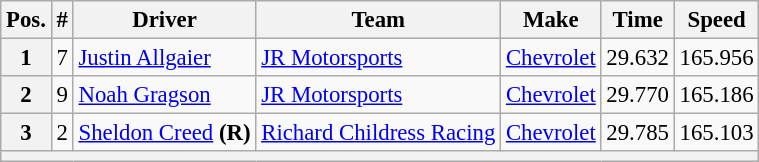<table class="wikitable" style="font-size:95%">
<tr>
<th>Pos.</th>
<th>#</th>
<th>Driver</th>
<th>Team</th>
<th>Make</th>
<th>Time</th>
<th>Speed</th>
</tr>
<tr>
<th>1</th>
<td>7</td>
<td><a href='#'>Justin Allgaier</a></td>
<td><a href='#'>JR Motorsports</a></td>
<td><a href='#'>Chevrolet</a></td>
<td>29.632</td>
<td>165.956</td>
</tr>
<tr>
<th>2</th>
<td>9</td>
<td><a href='#'>Noah Gragson</a></td>
<td><a href='#'>JR Motorsports</a></td>
<td><a href='#'>Chevrolet</a></td>
<td>29.770</td>
<td>165.186</td>
</tr>
<tr>
<th>3</th>
<td>2</td>
<td><a href='#'>Sheldon Creed</a> <strong>(R)</strong></td>
<td><a href='#'>Richard Childress Racing</a></td>
<td><a href='#'>Chevrolet</a></td>
<td>29.785</td>
<td>165.103</td>
</tr>
<tr>
<th colspan="7"></th>
</tr>
</table>
